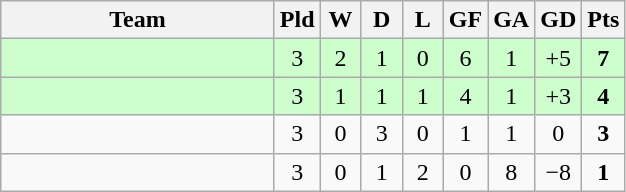<table class="wikitable" style="text-align: center;">
<tr>
<th width=175>Team</th>
<th width=20>Pld</th>
<th width=20>W</th>
<th width=20>D</th>
<th width=20>L</th>
<th width=20>GF</th>
<th width=20>GA</th>
<th width=20>GD</th>
<th width=20>Pts</th>
</tr>
<tr bgcolor=ccffcc>
<td align=left></td>
<td>3</td>
<td>2</td>
<td>1</td>
<td>0</td>
<td>6</td>
<td>1</td>
<td>+5</td>
<td><strong>7</strong></td>
</tr>
<tr bgcolor=ccffcc>
<td align=left></td>
<td>3</td>
<td>1</td>
<td>1</td>
<td>1</td>
<td>4</td>
<td>1</td>
<td>+3</td>
<td><strong>4</strong></td>
</tr>
<tr>
<td align=left></td>
<td>3</td>
<td>0</td>
<td>3</td>
<td>0</td>
<td>1</td>
<td>1</td>
<td>0</td>
<td><strong>3</strong></td>
</tr>
<tr>
<td align=left></td>
<td>3</td>
<td>0</td>
<td>1</td>
<td>2</td>
<td>0</td>
<td>8</td>
<td>−8</td>
<td><strong>1</strong></td>
</tr>
</table>
